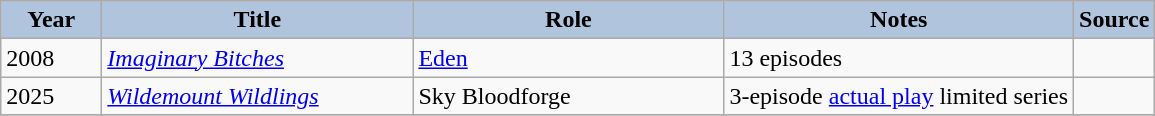<table class="wikitable sortable plainrowheaders" style="width=95%;  font-size: 100%;">
<tr style="background:#ccc; text-align:center;">
<th style="background:#b0c4de; width:60px;">Year</th>
<th style="background:#b0c4de; width:200px;">Title</th>
<th style="background:#b0c4de; width:200px;">Role</th>
<th style="background:#b0c4de;" class="unsortable">Notes</th>
<th style="background:#b0c4de;" class="unsortable">Source</th>
</tr>
<tr>
<td>2008</td>
<td><em><a href='#'>Imaginary Bitches</a></em></td>
<td><a href='#'>Eden</a></td>
<td>13 episodes</td>
<td></td>
</tr>
<tr>
<td>2025</td>
<td><em><a href='#'>Wildemount Wildlings</a></em></td>
<td>Sky Bloodforge</td>
<td>3-episode <a href='#'>actual play</a> limited series</td>
<td></td>
</tr>
<tr>
</tr>
</table>
